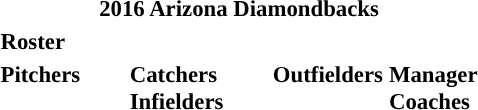<table class="toccolours" style="font-size: 95%;">
<tr>
<th colspan="10">2016 Arizona Diamondbacks</th>
</tr>
<tr>
<td colspan="10"><strong>Roster</strong></td>
</tr>
<tr>
<td valign="top"><strong>Pitchers</strong><br>



























</td>
<td width="25px"></td>
<td valign="top"><strong>Catchers</strong><br>



<strong>Infielders</strong>





</td>
<td width="25px"></td>
<td valign="top"><strong>Outfielders</strong><br>









</td>
<td valign="top"><strong>Manager</strong><br>
<strong>Coaches</strong>
 
 
 
 
 
 
 
 
 
 </td>
</tr>
<tr>
</tr>
</table>
